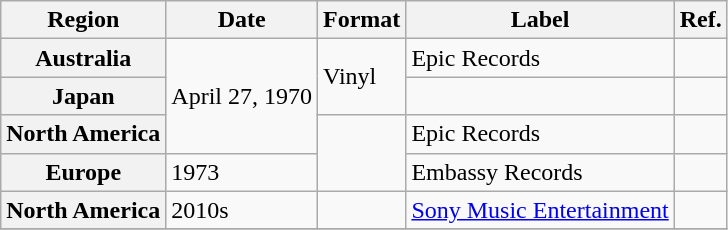<table class="wikitable plainrowheaders">
<tr>
<th scope="col">Region</th>
<th scope="col">Date</th>
<th scope="col">Format</th>
<th scope="col">Label</th>
<th scope="col">Ref.</th>
</tr>
<tr>
<th scope="row">Australia</th>
<td rowspan="3">April 27, 1970</td>
<td rowspan="2">Vinyl</td>
<td>Epic Records</td>
<td></td>
</tr>
<tr>
<th scope="row">Japan</th>
<td></td>
<td></td>
</tr>
<tr>
<th scope="row">North America</th>
<td rowspan="2"></td>
<td>Epic Records</td>
<td></td>
</tr>
<tr>
<th scope="row">Europe</th>
<td>1973</td>
<td>Embassy Records</td>
<td></td>
</tr>
<tr>
<th scope="row">North America</th>
<td>2010s</td>
<td></td>
<td><a href='#'>Sony Music Entertainment</a></td>
<td></td>
</tr>
<tr>
</tr>
</table>
